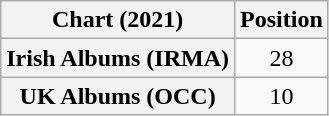<table class="wikitable plainrowheaders" style="text-align:center">
<tr>
<th scope="col">Chart (2021)</th>
<th scope="col">Position</th>
</tr>
<tr>
<th scope="row">Irish Albums (IRMA)</th>
<td>28</td>
</tr>
<tr>
<th scope="row">UK Albums (OCC)</th>
<td>10</td>
</tr>
</table>
